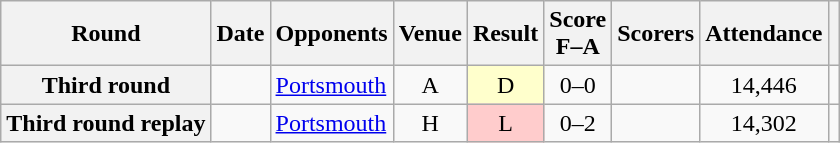<table class="wikitable plainrowheaders sortable" style="text-align:center">
<tr>
<th scope="col">Round</th>
<th scope="col">Date</th>
<th scope="col">Opponents</th>
<th scope="col">Venue</th>
<th scope="col">Result</th>
<th scope="col">Score<br>F–A</th>
<th scope="col" class="unsortable">Scorers</th>
<th scope="col">Attendance</th>
<th scope="col" class="unsortable"></th>
</tr>
<tr>
<th scope=row>Third round</th>
<td align=left></td>
<td align=left><a href='#'>Portsmouth</a></td>
<td>A</td>
<td bgcolor="#FFFFCC">D</td>
<td>0–0</td>
<td></td>
<td>14,446</td>
<td></td>
</tr>
<tr>
<th scope=row>Third round replay</th>
<td align=left></td>
<td align=left><a href='#'>Portsmouth</a></td>
<td>H</td>
<td bgcolor="#FFCCCC">L</td>
<td>0–2</td>
<td></td>
<td>14,302</td>
<td></td>
</tr>
</table>
